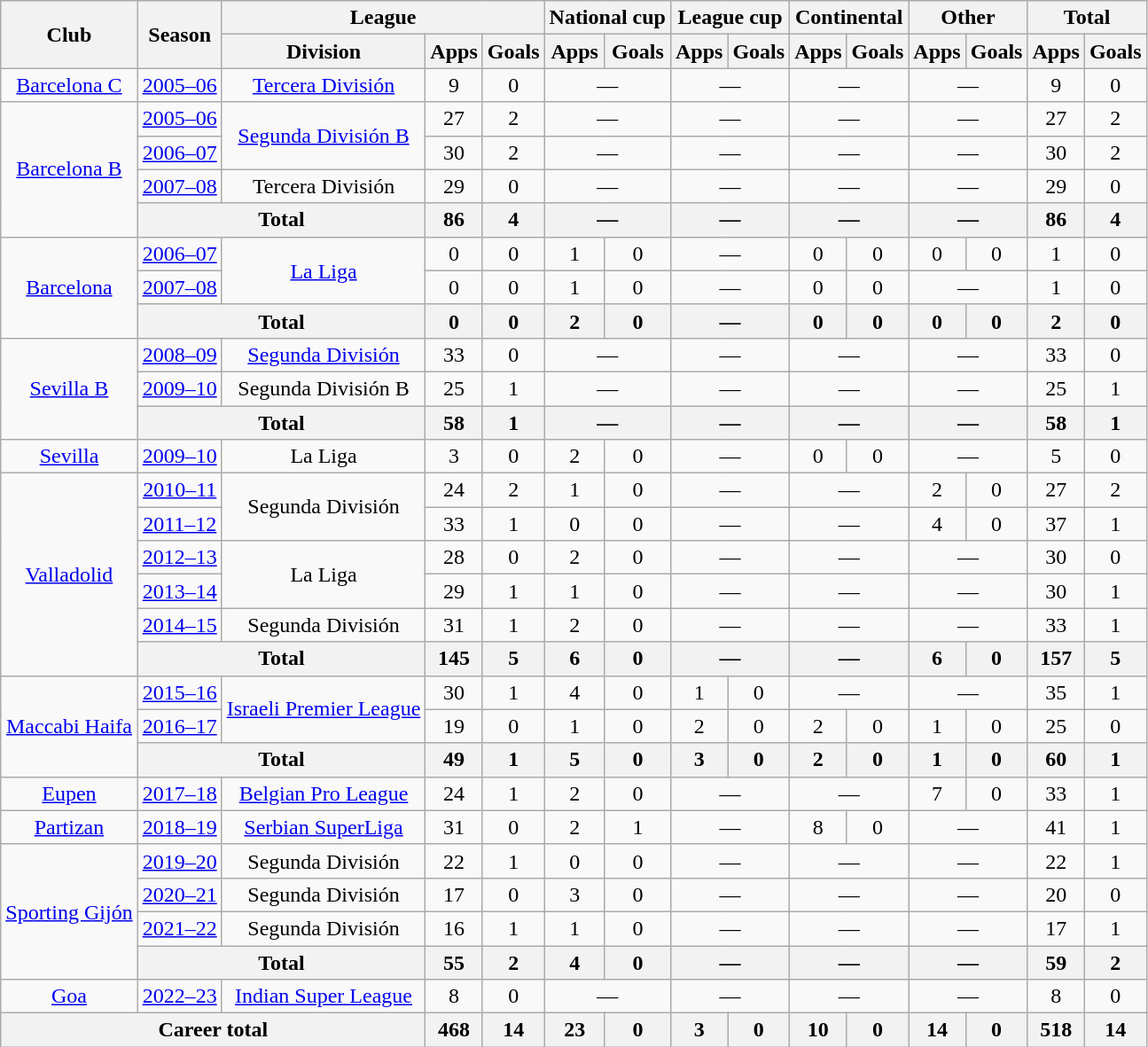<table class="wikitable" style="text-align: center;">
<tr>
<th rowspan="2">Club</th>
<th rowspan="2">Season</th>
<th colspan="3">League</th>
<th colspan="2">National cup</th>
<th colspan="2">League cup</th>
<th colspan="2">Continental</th>
<th colspan="2">Other</th>
<th colspan="2">Total</th>
</tr>
<tr>
<th>Division</th>
<th>Apps</th>
<th>Goals</th>
<th>Apps</th>
<th>Goals</th>
<th>Apps</th>
<th>Goals</th>
<th>Apps</th>
<th>Goals</th>
<th>Apps</th>
<th>Goals</th>
<th>Apps</th>
<th>Goals</th>
</tr>
<tr>
<td><a href='#'>Barcelona C</a></td>
<td><a href='#'>2005–06</a></td>
<td><a href='#'>Tercera División</a></td>
<td>9</td>
<td>0</td>
<td colspan="2">—</td>
<td colspan="2">—</td>
<td colspan="2">—</td>
<td colspan="2">—</td>
<td>9</td>
<td>0</td>
</tr>
<tr>
<td rowspan="4"><a href='#'>Barcelona B</a></td>
<td><a href='#'>2005–06</a></td>
<td rowspan="2"><a href='#'>Segunda División B</a></td>
<td>27</td>
<td>2</td>
<td colspan="2">—</td>
<td colspan="2">—</td>
<td colspan="2">—</td>
<td colspan="2">—</td>
<td>27</td>
<td>2</td>
</tr>
<tr>
<td><a href='#'>2006–07</a></td>
<td>30</td>
<td>2</td>
<td colspan="2">—</td>
<td colspan="2">—</td>
<td colspan="2">—</td>
<td colspan="2">—</td>
<td>30</td>
<td>2</td>
</tr>
<tr>
<td><a href='#'>2007–08</a></td>
<td>Tercera División</td>
<td>29</td>
<td>0</td>
<td colspan="2">—</td>
<td colspan="2">—</td>
<td colspan="2">—</td>
<td colspan="2">—</td>
<td>29</td>
<td>0</td>
</tr>
<tr>
<th colspan="2">Total</th>
<th>86</th>
<th>4</th>
<th colspan="2">—</th>
<th colspan="2">—</th>
<th colspan="2">—</th>
<th colspan="2">—</th>
<th>86</th>
<th>4</th>
</tr>
<tr>
<td rowspan="3"><a href='#'>Barcelona</a></td>
<td><a href='#'>2006–07</a></td>
<td rowspan="2"><a href='#'>La Liga</a></td>
<td>0</td>
<td>0</td>
<td>1</td>
<td>0</td>
<td colspan="2">—</td>
<td>0</td>
<td>0</td>
<td>0</td>
<td>0</td>
<td>1</td>
<td>0</td>
</tr>
<tr>
<td><a href='#'>2007–08</a></td>
<td>0</td>
<td>0</td>
<td>1</td>
<td>0</td>
<td colspan="2">—</td>
<td>0</td>
<td>0</td>
<td colspan="2">—</td>
<td>1</td>
<td>0</td>
</tr>
<tr>
<th colspan="2">Total</th>
<th>0</th>
<th>0</th>
<th>2</th>
<th>0</th>
<th colspan="2">—</th>
<th>0</th>
<th>0</th>
<th>0</th>
<th>0</th>
<th>2</th>
<th>0</th>
</tr>
<tr>
<td rowspan="3"><a href='#'>Sevilla B</a></td>
<td><a href='#'>2008–09</a></td>
<td><a href='#'>Segunda División</a></td>
<td>33</td>
<td>0</td>
<td colspan="2">—</td>
<td colspan="2">—</td>
<td colspan="2">—</td>
<td colspan="2">—</td>
<td>33</td>
<td>0</td>
</tr>
<tr>
<td><a href='#'>2009–10</a></td>
<td>Segunda División B</td>
<td>25</td>
<td>1</td>
<td colspan="2">—</td>
<td colspan="2">—</td>
<td colspan="2">—</td>
<td colspan="2">—</td>
<td>25</td>
<td>1</td>
</tr>
<tr>
<th colspan="2">Total</th>
<th>58</th>
<th>1</th>
<th colspan="2">—</th>
<th colspan="2">—</th>
<th colspan="2">—</th>
<th colspan="2">—</th>
<th>58</th>
<th>1</th>
</tr>
<tr>
<td><a href='#'>Sevilla</a></td>
<td><a href='#'>2009–10</a></td>
<td>La Liga</td>
<td>3</td>
<td>0</td>
<td>2</td>
<td>0</td>
<td colspan="2">—</td>
<td>0</td>
<td>0</td>
<td colspan="2">—</td>
<td>5</td>
<td>0</td>
</tr>
<tr>
<td rowspan="6"><a href='#'>Valladolid</a></td>
<td><a href='#'>2010–11</a></td>
<td rowspan="2">Segunda División</td>
<td>24</td>
<td>2</td>
<td>1</td>
<td>0</td>
<td colspan="2">—</td>
<td colspan="2">—</td>
<td>2</td>
<td>0</td>
<td>27</td>
<td>2</td>
</tr>
<tr>
<td><a href='#'>2011–12</a></td>
<td>33</td>
<td>1</td>
<td>0</td>
<td>0</td>
<td colspan="2">—</td>
<td colspan="2">—</td>
<td>4</td>
<td>0</td>
<td>37</td>
<td>1</td>
</tr>
<tr>
<td><a href='#'>2012–13</a></td>
<td rowspan="2">La Liga</td>
<td>28</td>
<td>0</td>
<td>2</td>
<td>0</td>
<td colspan="2">—</td>
<td colspan="2">—</td>
<td colspan="2">—</td>
<td>30</td>
<td>0</td>
</tr>
<tr>
<td><a href='#'>2013–14</a></td>
<td>29</td>
<td>1</td>
<td>1</td>
<td>0</td>
<td colspan="2">—</td>
<td colspan="2">—</td>
<td colspan="2">—</td>
<td>30</td>
<td>1</td>
</tr>
<tr>
<td><a href='#'>2014–15</a></td>
<td>Segunda División</td>
<td>31</td>
<td>1</td>
<td>2</td>
<td>0</td>
<td colspan="2">—</td>
<td colspan="2">—</td>
<td colspan="2">—</td>
<td>33</td>
<td>1</td>
</tr>
<tr>
<th colspan="2">Total</th>
<th>145</th>
<th>5</th>
<th>6</th>
<th>0</th>
<th colspan="2">—</th>
<th colspan="2">—</th>
<th>6</th>
<th>0</th>
<th>157</th>
<th>5</th>
</tr>
<tr>
<td rowspan="3"><a href='#'>Maccabi Haifa</a></td>
<td><a href='#'>2015–16</a></td>
<td rowspan="2"><a href='#'>Israeli Premier League</a></td>
<td>30</td>
<td>1</td>
<td>4</td>
<td>0</td>
<td>1</td>
<td>0</td>
<td colspan="2">—</td>
<td colspan="2">—</td>
<td>35</td>
<td>1</td>
</tr>
<tr>
<td><a href='#'>2016–17</a></td>
<td>19</td>
<td>0</td>
<td>1</td>
<td>0</td>
<td>2</td>
<td>0</td>
<td>2</td>
<td>0</td>
<td>1</td>
<td>0</td>
<td>25</td>
<td>0</td>
</tr>
<tr>
<th colspan="2">Total</th>
<th>49</th>
<th>1</th>
<th>5</th>
<th>0</th>
<th>3</th>
<th>0</th>
<th>2</th>
<th>0</th>
<th>1</th>
<th>0</th>
<th>60</th>
<th>1</th>
</tr>
<tr>
<td><a href='#'>Eupen</a></td>
<td><a href='#'>2017–18</a></td>
<td><a href='#'>Belgian Pro League</a></td>
<td>24</td>
<td>1</td>
<td>2</td>
<td>0</td>
<td colspan="2">—</td>
<td colspan="2">—</td>
<td>7</td>
<td>0</td>
<td>33</td>
<td>1</td>
</tr>
<tr>
<td><a href='#'>Partizan</a></td>
<td><a href='#'>2018–19</a></td>
<td><a href='#'>Serbian SuperLiga</a></td>
<td>31</td>
<td>0</td>
<td>2</td>
<td>1</td>
<td colspan="2">—</td>
<td>8</td>
<td>0</td>
<td colspan="2">—</td>
<td>41</td>
<td>1</td>
</tr>
<tr>
<td rowspan="4"><a href='#'>Sporting Gijón</a></td>
<td><a href='#'>2019–20</a></td>
<td>Segunda División</td>
<td>22</td>
<td>1</td>
<td>0</td>
<td>0</td>
<td colspan="2">—</td>
<td colspan="2">—</td>
<td colspan="2">—</td>
<td>22</td>
<td>1</td>
</tr>
<tr>
<td><a href='#'>2020–21</a></td>
<td>Segunda División</td>
<td>17</td>
<td>0</td>
<td>3</td>
<td>0</td>
<td colspan="2">—</td>
<td colspan="2">—</td>
<td colspan="2">—</td>
<td>20</td>
<td>0</td>
</tr>
<tr>
<td><a href='#'>2021–22</a></td>
<td>Segunda División</td>
<td>16</td>
<td>1</td>
<td>1</td>
<td>0</td>
<td colspan="2">—</td>
<td colspan="2">—</td>
<td colspan="2">—</td>
<td>17</td>
<td>1</td>
</tr>
<tr>
<th colspan="2">Total</th>
<th>55</th>
<th>2</th>
<th>4</th>
<th>0</th>
<th colspan="2">—</th>
<th colspan="2">—</th>
<th colspan="2">—</th>
<th>59</th>
<th>2</th>
</tr>
<tr>
<td><a href='#'>Goa</a></td>
<td><a href='#'>2022–23</a></td>
<td><a href='#'>Indian Super League</a></td>
<td>8</td>
<td>0</td>
<td colspan="2">—</td>
<td colspan="2">—</td>
<td colspan="2">—</td>
<td colspan="2">—</td>
<td>8</td>
<td>0</td>
</tr>
<tr>
<th colspan="3">Career total</th>
<th>468</th>
<th>14</th>
<th>23</th>
<th>0</th>
<th>3</th>
<th>0</th>
<th>10</th>
<th>0</th>
<th>14</th>
<th>0</th>
<th>518</th>
<th>14</th>
</tr>
</table>
